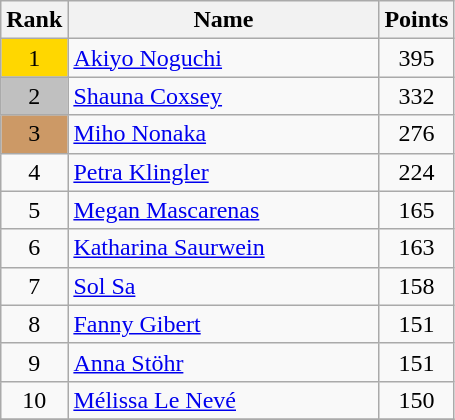<table class="wikitable">
<tr>
<th>Rank</th>
<th width = "200">Name</th>
<th>Points</th>
</tr>
<tr>
<td align="center" style="background: gold">1</td>
<td> <a href='#'>Akiyo Noguchi</a></td>
<td align="center">395</td>
</tr>
<tr>
<td align="center" style="background: silver">2</td>
<td> <a href='#'>Shauna Coxsey</a></td>
<td align="center">332</td>
</tr>
<tr>
<td align="center" style="background: #cc9966">3</td>
<td> <a href='#'>Miho Nonaka</a></td>
<td align="center">276</td>
</tr>
<tr>
<td align="center">4</td>
<td> <a href='#'>Petra Klingler</a></td>
<td align="center">224</td>
</tr>
<tr>
<td align="center">5</td>
<td> <a href='#'>Megan Mascarenas</a></td>
<td align="center">165</td>
</tr>
<tr>
<td align="center">6</td>
<td> <a href='#'>Katharina Saurwein</a></td>
<td align="center">163</td>
</tr>
<tr>
<td align="center">7</td>
<td> <a href='#'>Sol Sa</a></td>
<td align="center">158</td>
</tr>
<tr>
<td align="center">8</td>
<td> <a href='#'>Fanny Gibert</a></td>
<td align="center">151</td>
</tr>
<tr>
<td align="center">9</td>
<td> <a href='#'>Anna Stöhr</a></td>
<td align="center">151</td>
</tr>
<tr>
<td align="center">10</td>
<td> <a href='#'>Mélissa Le Nevé</a></td>
<td align="center">150</td>
</tr>
<tr>
</tr>
</table>
